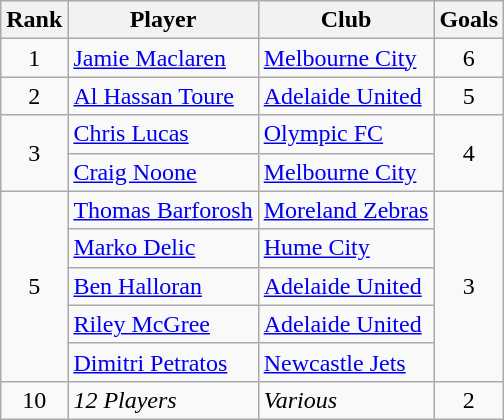<table class="wikitable" style="text-align:center">
<tr>
<th>Rank</th>
<th>Player</th>
<th>Club</th>
<th>Goals</th>
</tr>
<tr>
<td rowspan=1>1</td>
<td align=left> <a href='#'>Jamie Maclaren</a></td>
<td align=left><a href='#'>Melbourne City</a></td>
<td rowspan=1>6</td>
</tr>
<tr>
<td rowspan=1>2</td>
<td align=left> <a href='#'>Al Hassan Toure</a></td>
<td align=left><a href='#'>Adelaide United</a></td>
<td rowspan=1>5</td>
</tr>
<tr>
<td rowspan=2>3</td>
<td align=left> <a href='#'>Chris Lucas</a></td>
<td align=left><a href='#'>Olympic FC</a></td>
<td rowspan=2>4</td>
</tr>
<tr>
<td align=left> <a href='#'>Craig Noone</a></td>
<td align=left><a href='#'>Melbourne City</a></td>
</tr>
<tr>
<td rowspan=5>5</td>
<td align=left> <a href='#'>Thomas Barforosh</a></td>
<td align=left><a href='#'>Moreland Zebras</a></td>
<td rowspan=5>3</td>
</tr>
<tr>
<td align=left> <a href='#'>Marko Delic</a></td>
<td align=left><a href='#'>Hume City</a></td>
</tr>
<tr>
<td align=left> <a href='#'>Ben Halloran</a></td>
<td align=left><a href='#'>Adelaide United</a></td>
</tr>
<tr>
<td align=left> <a href='#'>Riley McGree</a></td>
<td align=left><a href='#'>Adelaide United</a></td>
</tr>
<tr>
<td align=left> <a href='#'>Dimitri Petratos</a></td>
<td align=left><a href='#'>Newcastle Jets</a></td>
</tr>
<tr>
<td>10</td>
<td align=left><em>12 Players</em></td>
<td align=left><em>Various</em></td>
<td>2</td>
</tr>
</table>
